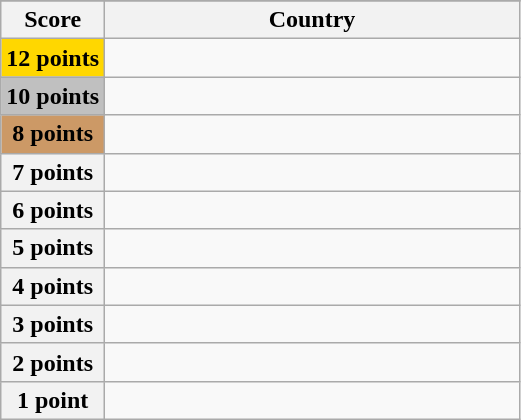<table class="wikitable">
<tr>
</tr>
<tr>
<th scope="col" width="20%">Score</th>
<th scope="col">Country</th>
</tr>
<tr>
<th scope="row" style="background:gold">12 points</th>
<td></td>
</tr>
<tr>
<th scope="row" style="background:silver">10 points</th>
<td></td>
</tr>
<tr>
<th scope="row" style="background:#CC9966">8 points</th>
<td></td>
</tr>
<tr>
<th scope="row">7 points</th>
<td></td>
</tr>
<tr>
<th scope="row">6 points</th>
<td></td>
</tr>
<tr>
<th scope="row">5 points</th>
<td></td>
</tr>
<tr>
<th scope="row">4 points</th>
<td></td>
</tr>
<tr>
<th scope="row">3 points</th>
<td></td>
</tr>
<tr>
<th scope="row">2 points</th>
<td></td>
</tr>
<tr>
<th scope="row">1 point</th>
<td></td>
</tr>
</table>
